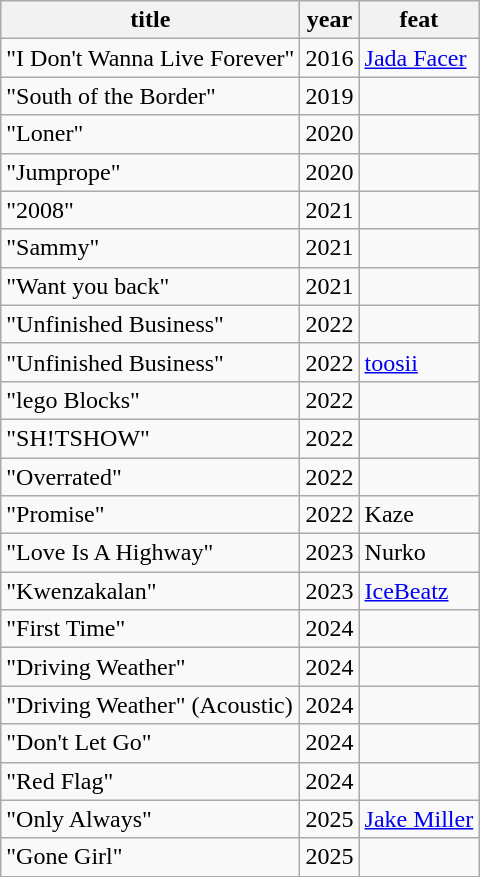<table class="wikitable">
<tr>
<th>title</th>
<th>year</th>
<th>feat</th>
</tr>
<tr>
<td>"I Don't Wanna Live Forever"</td>
<td>2016</td>
<td><a href='#'>Jada Facer</a></td>
</tr>
<tr>
<td>"South of the Border"</td>
<td>2019</td>
<td></td>
</tr>
<tr>
<td>"Loner"</td>
<td>2020</td>
<td></td>
</tr>
<tr>
<td>"Jumprope"</td>
<td>2020</td>
<td></td>
</tr>
<tr>
<td>"2008"</td>
<td>2021</td>
<td></td>
</tr>
<tr>
<td>"Sammy"</td>
<td>2021</td>
<td></td>
</tr>
<tr>
<td>"Want you back"</td>
<td>2021</td>
<td></td>
</tr>
<tr>
<td>"Unfinished Business"</td>
<td>2022</td>
<td></td>
</tr>
<tr>
<td>"Unfinished Business"</td>
<td>2022</td>
<td><a href='#'>toosii</a></td>
</tr>
<tr>
<td>"lego Blocks"</td>
<td>2022</td>
<td></td>
</tr>
<tr>
<td>"SH!TSHOW"</td>
<td>2022</td>
<td></td>
</tr>
<tr>
<td>"Overrated"</td>
<td>2022</td>
<td></td>
</tr>
<tr>
<td>"Promise"</td>
<td>2022</td>
<td>Kaze</td>
</tr>
<tr>
<td>"Love Is A Highway"</td>
<td>2023</td>
<td>Nurko</td>
</tr>
<tr>
<td>"Kwenzakalan"</td>
<td>2023</td>
<td><a href='#'>IceBeatz</a></td>
</tr>
<tr>
<td>"First Time"</td>
<td>2024</td>
<td></td>
</tr>
<tr>
<td>"Driving Weather"</td>
<td>2024</td>
<td></td>
</tr>
<tr>
<td>"Driving Weather" (Acoustic)</td>
<td>2024</td>
<td></td>
</tr>
<tr>
<td>"Don't Let Go"</td>
<td>2024</td>
<td></td>
</tr>
<tr>
<td>"Red Flag"</td>
<td>2024</td>
<td></td>
</tr>
<tr>
<td>"Only Always"</td>
<td>2025</td>
<td><a href='#'>Jake Miller</a></td>
</tr>
<tr>
<td>"Gone Girl"</td>
<td>2025</td>
<td></td>
</tr>
</table>
